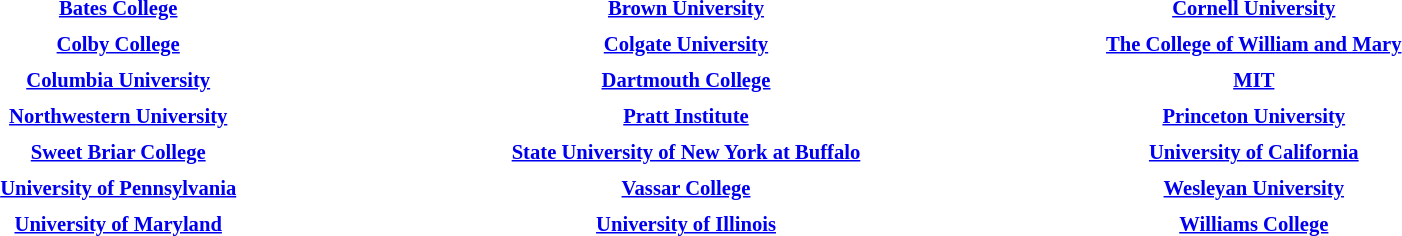<table class="toccolours" style="margin: 0 auto; width:90%; font-size: 0.86em">
<tr>
<th><a href='#'>Bates College</a></th>
<th><a href='#'>Brown University</a></th>
<th><a href='#'>Cornell University</a></th>
</tr>
<tr>
<td style="width: 33%;"></td>
<td style="width: 33%;"></td>
<td style="width: 33%;"></td>
</tr>
<tr>
<th><a href='#'>Colby College</a></th>
<th><a href='#'>Colgate University</a></th>
<th><a href='#'>The College of William and Mary</a></th>
</tr>
<tr>
<td style="width: 33%;"></td>
<td style="width: 33%;"></td>
<td style="width: 33%;"></td>
</tr>
<tr>
<th><a href='#'>Columbia University</a></th>
<th><a href='#'>Dartmouth College</a></th>
<th><a href='#'>MIT</a></th>
</tr>
<tr>
<td style="width: 33%;"></td>
<td style="width: 33%;"></td>
<td style="width: 33%;"></td>
</tr>
<tr>
<th><a href='#'>Northwestern University</a></th>
<th><a href='#'>Pratt Institute</a></th>
<th><a href='#'>Princeton University</a></th>
</tr>
<tr>
<td style="width: 33%;"></td>
<td style="width: 33%;"></td>
<td style="width: 33%;"></td>
</tr>
<tr>
<th><a href='#'>Sweet Briar College</a></th>
<th><a href='#'>State University of New York at Buffalo</a></th>
<th><a href='#'>University of California</a></th>
</tr>
<tr>
<td style="width: 33%;"></td>
<td style="width: 33%;"></td>
<td style="width: 33%;"></td>
</tr>
<tr>
<th><a href='#'>University of Pennsylvania</a></th>
<th><a href='#'>Vassar College</a></th>
<th><a href='#'>Wesleyan University</a></th>
</tr>
<tr>
<td style="width: 33%;"></td>
<td style="width: 33%;"></td>
<td style="width: 33%;"></td>
</tr>
<tr>
<th><a href='#'>University of Maryland</a></th>
<th><a href='#'>University of Illinois</a></th>
<th><a href='#'>Williams College</a></th>
</tr>
<tr>
<td style="width: 33%;"><div>‍‍‍‍‍‍‍</div></td>
<td style="width: 33%;"></td>
<td style="width: 33%;"></td>
</tr>
</table>
